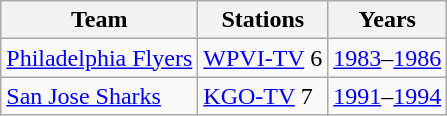<table class="wikitable">
<tr>
<th>Team</th>
<th>Stations</th>
<th>Years</th>
</tr>
<tr>
<td><a href='#'>Philadelphia Flyers</a></td>
<td><a href='#'>WPVI-TV</a> 6</td>
<td><a href='#'>1983</a>–<a href='#'>1986</a></td>
</tr>
<tr>
<td><a href='#'>San Jose Sharks</a></td>
<td><a href='#'>KGO-TV</a> 7</td>
<td><a href='#'>1991</a>–<a href='#'>1994</a></td>
</tr>
</table>
